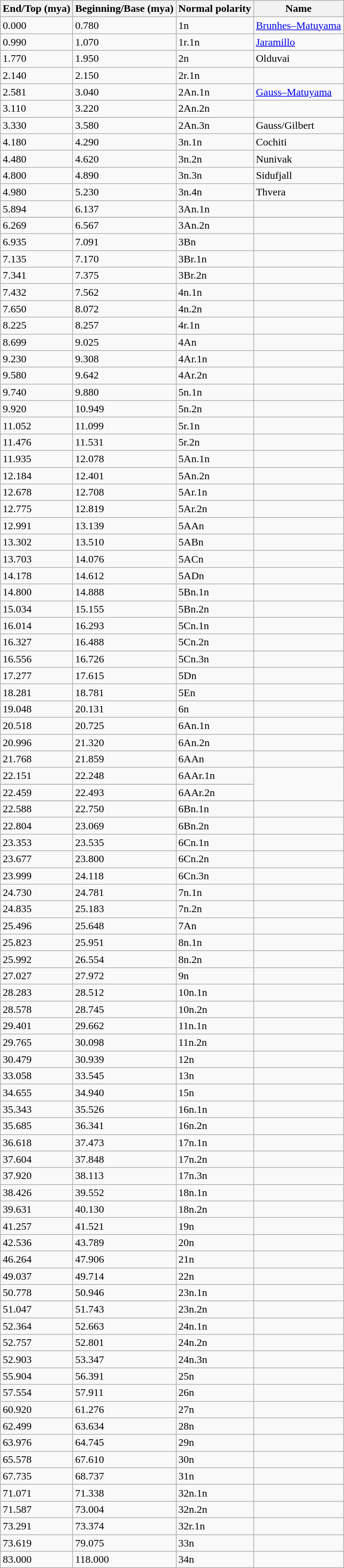<table class=wikitable>
<tr>
<th>End/Top (mya)</th>
<th>Beginning/Base (mya)</th>
<th>Normal polarity<wbr></th>
<th>Name</th>
</tr>
<tr>
<td>0.000</td>
<td>0.780</td>
<td>1n</td>
<td><a href='#'>Brunhes–Matuyama</a></td>
</tr>
<tr>
<td>0.990</td>
<td>1.070</td>
<td>1r.1n</td>
<td><a href='#'>Jaramillo</a></td>
</tr>
<tr>
<td>1.770</td>
<td>1.950</td>
<td>2n</td>
<td>Olduvai</td>
</tr>
<tr>
<td>2.140</td>
<td>2.150</td>
<td>2r.1n</td>
<td></td>
</tr>
<tr>
<td>2.581</td>
<td>3.040</td>
<td>2An.1n</td>
<td><a href='#'>Gauss–Matuyama</a></td>
</tr>
<tr>
<td>3.110</td>
<td>3.220</td>
<td>2An.2n</td>
<td></td>
</tr>
<tr>
</tr>
<tr>
<td>3.330</td>
<td>3.580</td>
<td>2An.3n</td>
<td>Gauss/Gilbert</td>
</tr>
<tr>
<td>4.180</td>
<td>4.290</td>
<td>3n.1n</td>
<td>Cochiti</td>
</tr>
<tr>
<td>4.480</td>
<td>4.620</td>
<td>3n.2n</td>
<td>Nunivak</td>
</tr>
<tr>
<td>4.800</td>
<td>4.890</td>
<td>3n.3n</td>
<td>Sidufjall</td>
</tr>
<tr>
<td>4.980</td>
<td>5.230</td>
<td>3n.4n</td>
<td>Thvera</td>
</tr>
<tr>
<td>5.894</td>
<td>6.137</td>
<td>3An.1n</td>
<td></td>
</tr>
<tr>
</tr>
<tr>
<td>6.269</td>
<td>6.567</td>
<td>3An.2n</td>
<td></td>
</tr>
<tr>
<td>6.935</td>
<td>7.091</td>
<td>3Bn</td>
<td></td>
</tr>
<tr>
<td>7.135</td>
<td>7.170</td>
<td>3Br.1n</td>
<td></td>
</tr>
<tr>
<td>7.341</td>
<td>7.375</td>
<td>3Br.2n</td>
<td></td>
</tr>
<tr>
<td>7.432</td>
<td>7.562</td>
<td>4n.1n</td>
<td></td>
</tr>
<tr>
<td>7.650</td>
<td>8.072</td>
<td>4n.2n</td>
<td></td>
</tr>
<tr>
<td>8.225</td>
<td>8.257</td>
<td>4r.1n</td>
<td></td>
</tr>
<tr>
<td>8.699</td>
<td>9.025</td>
<td>4An</td>
<td></td>
</tr>
<tr>
<td>9.230</td>
<td>9.308</td>
<td>4Ar.1n</td>
<td></td>
</tr>
<tr>
<td>9.580</td>
<td>9.642</td>
<td>4Ar.2n</td>
<td></td>
</tr>
<tr>
<td>9.740</td>
<td>9.880</td>
<td>5n.1n</td>
<td></td>
</tr>
<tr>
<td>9.920</td>
<td>10.949</td>
<td>5n.2n</td>
<td></td>
</tr>
<tr>
<td>11.052</td>
<td>11.099</td>
<td>5r.1n</td>
<td></td>
</tr>
<tr>
<td>11.476</td>
<td>11.531</td>
<td>5r.2n</td>
<td></td>
</tr>
<tr>
<td>11.935</td>
<td>12.078</td>
<td>5An.1n</td>
<td></td>
</tr>
<tr>
<td>12.184</td>
<td>12.401</td>
<td>5An.2n</td>
<td></td>
</tr>
<tr>
<td>12.678</td>
<td>12.708</td>
<td>5Ar.1n</td>
<td></td>
</tr>
<tr>
<td>12.775</td>
<td>12.819</td>
<td>5Ar.2n</td>
<td></td>
</tr>
<tr>
<td>12.991</td>
<td>13.139</td>
<td>5AAn</td>
<td></td>
</tr>
<tr>
<td>13.302</td>
<td>13.510</td>
<td>5ABn</td>
<td></td>
</tr>
<tr>
<td>13.703</td>
<td>14.076</td>
<td>5ACn</td>
<td></td>
</tr>
<tr>
<td>14.178</td>
<td>14.612</td>
<td>5ADn</td>
<td></td>
</tr>
<tr>
<td>14.800</td>
<td>14.888</td>
<td>5Bn.1n</td>
<td></td>
</tr>
<tr>
<td>15.034</td>
<td>15.155</td>
<td>5Bn.2n</td>
<td></td>
</tr>
<tr>
<td>16.014</td>
<td>16.293</td>
<td>5Cn.1n</td>
<td></td>
</tr>
<tr>
<td>16.327</td>
<td>16.488</td>
<td>5Cn.2n</td>
<td></td>
</tr>
<tr>
<td>16.556</td>
<td>16.726</td>
<td>5Cn.3n</td>
<td></td>
</tr>
<tr>
<td>17.277</td>
<td>17.615</td>
<td>5Dn</td>
<td></td>
</tr>
<tr>
<td>18.281</td>
<td>18.781</td>
<td>5En</td>
<td></td>
</tr>
<tr>
<td>19.048</td>
<td>20.131</td>
<td>6n</td>
<td></td>
</tr>
<tr>
<td>20.518</td>
<td>20.725</td>
<td>6An.1n</td>
<td></td>
</tr>
<tr>
<td>20.996</td>
<td>21.320</td>
<td>6An.2n</td>
<td></td>
</tr>
<tr>
<td>21.768</td>
<td>21.859</td>
<td>6AAn</td>
<td></td>
</tr>
<tr>
<td>22.151</td>
<td>22.248</td>
<td>6AAr.1n</td>
</tr>
<tr>
</tr>
<tr>
<td>22.459</td>
<td>22.493</td>
<td>6AAr.2n</td>
</tr>
<tr>
</tr>
<tr>
<td>22.588</td>
<td>22.750</td>
<td>6Bn.1n</td>
<td></td>
</tr>
<tr>
<td>22.804</td>
<td>23.069</td>
<td>6Bn.2n</td>
<td></td>
</tr>
<tr>
<td>23.353</td>
<td>23.535</td>
<td>6Cn.1n</td>
<td></td>
</tr>
<tr>
<td>23.677</td>
<td>23.800</td>
<td>6Cn.2n</td>
<td></td>
</tr>
<tr>
<td>23.999</td>
<td>24.118</td>
<td>6Cn.3n</td>
<td></td>
</tr>
<tr>
<td>24.730</td>
<td>24.781</td>
<td>7n.1n</td>
<td></td>
</tr>
<tr>
<td>24.835</td>
<td>25.183</td>
<td>7n.2n</td>
<td></td>
</tr>
<tr>
<td>25.496</td>
<td>25.648</td>
<td>7An</td>
<td></td>
</tr>
<tr>
<td>25.823</td>
<td>25.951</td>
<td>8n.1n</td>
<td></td>
</tr>
<tr>
<td>25.992</td>
<td>26.554</td>
<td>8n.2n</td>
<td></td>
</tr>
<tr>
<td>27.027</td>
<td>27.972</td>
<td>9n</td>
<td></td>
</tr>
<tr>
<td>28.283</td>
<td>28.512</td>
<td>10n.1n</td>
<td></td>
</tr>
<tr>
<td>28.578</td>
<td>28.745</td>
<td>10n.2n</td>
<td></td>
</tr>
<tr>
<td>29.401</td>
<td>29.662</td>
<td>11n.1n</td>
<td></td>
</tr>
<tr>
<td>29.765</td>
<td>30.098</td>
<td>11n.2n</td>
<td></td>
</tr>
<tr>
<td>30.479</td>
<td>30.939</td>
<td>12n</td>
<td></td>
</tr>
<tr>
<td>33.058</td>
<td>33.545</td>
<td>13n</td>
<td></td>
</tr>
<tr>
<td>34.655</td>
<td>34.940</td>
<td>15n</td>
<td></td>
</tr>
<tr>
<td>35.343</td>
<td>35.526</td>
<td>16n.1n</td>
<td></td>
</tr>
<tr>
<td>35.685</td>
<td>36.341</td>
<td>16n.2n</td>
<td></td>
</tr>
<tr>
<td>36.618</td>
<td>37.473</td>
<td>17n.1n</td>
<td></td>
</tr>
<tr>
<td>37.604</td>
<td>37.848</td>
<td>17n.2n</td>
<td></td>
</tr>
<tr>
<td>37.920</td>
<td>38.113</td>
<td>17n.3n</td>
<td></td>
</tr>
<tr>
<td>38.426</td>
<td>39.552</td>
<td>18n.1n</td>
<td></td>
</tr>
<tr>
<td>39.631</td>
<td>40.130</td>
<td>18n.2n</td>
<td></td>
</tr>
<tr>
<td>41.257</td>
<td>41.521</td>
<td>19n</td>
<td></td>
</tr>
<tr>
<td>42.536</td>
<td>43.789</td>
<td>20n</td>
<td></td>
</tr>
<tr>
<td>46.264</td>
<td>47.906</td>
<td>21n</td>
<td></td>
</tr>
<tr>
<td>49.037</td>
<td>49.714</td>
<td>22n</td>
<td></td>
</tr>
<tr>
<td>50.778</td>
<td>50.946</td>
<td>23n.1n</td>
<td></td>
</tr>
<tr>
<td>51.047</td>
<td>51.743</td>
<td>23n.2n</td>
<td></td>
</tr>
<tr>
<td>52.364</td>
<td>52.663</td>
<td>24n.1n</td>
<td></td>
</tr>
<tr>
<td>52.757</td>
<td>52.801</td>
<td>24n.2n</td>
<td></td>
</tr>
<tr>
<td>52.903</td>
<td>53.347</td>
<td>24n.3n</td>
<td></td>
</tr>
<tr>
<td>55.904</td>
<td>56.391</td>
<td>25n</td>
<td></td>
</tr>
<tr>
<td>57.554</td>
<td>57.911</td>
<td>26n</td>
<td></td>
</tr>
<tr>
<td>60.920</td>
<td>61.276</td>
<td>27n</td>
<td></td>
</tr>
<tr>
<td>62.499</td>
<td>63.634</td>
<td>28n</td>
<td></td>
</tr>
<tr>
<td>63.976</td>
<td>64.745</td>
<td>29n</td>
<td></td>
</tr>
<tr>
<td>65.578</td>
<td>67.610</td>
<td>30n</td>
<td></td>
</tr>
<tr>
<td>67.735</td>
<td>68.737</td>
<td>31n</td>
<td></td>
</tr>
<tr>
<td>71.071</td>
<td>71.338</td>
<td>32n.1n</td>
<td></td>
</tr>
<tr>
<td>71.587</td>
<td>73.004</td>
<td>32n.2n</td>
<td></td>
</tr>
<tr>
<td>73.291</td>
<td>73.374</td>
<td>32r.1n</td>
<td></td>
</tr>
<tr>
<td>73.619</td>
<td>79.075</td>
<td>33n</td>
<td></td>
</tr>
<tr>
<td>83.000</td>
<td>118.000</td>
<td>34n</td>
<td></td>
</tr>
</table>
